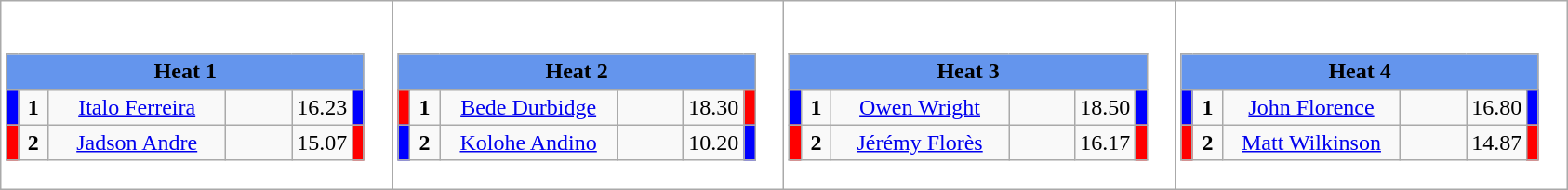<table class="wikitable" style="background:#fff;">
<tr>
<td><div><br><table class="wikitable">
<tr>
<td colspan="6"  style="text-align:center; background:#6495ed;"><strong>Heat 1</strong></td>
</tr>
<tr>
<td style="width:01px; background: #00f;"></td>
<td style="width:14px; text-align:center;"><strong>1</strong></td>
<td style="width:120px; text-align:center;"><a href='#'>Italo Ferreira</a></td>
<td style="width:40px; text-align:center;"></td>
<td style="width:20px; text-align:center;">16.23</td>
<td style="width:01px; background: #00f;"></td>
</tr>
<tr>
<td style="width:01px; background: #f00;"></td>
<td style="width:14px; text-align:center;"><strong>2</strong></td>
<td style="width:120px; text-align:center;"><a href='#'>Jadson Andre</a></td>
<td style="width:40px; text-align:center;"></td>
<td style="width:20px; text-align:center;">15.07</td>
<td style="width:01px; background: #f00;"></td>
</tr>
</table>
</div></td>
<td><div><br><table class="wikitable">
<tr>
<td colspan="6"  style="text-align:center; background:#6495ed;"><strong>Heat 2</strong></td>
</tr>
<tr>
<td style="width:01px; background: #f00;"></td>
<td style="width:14px; text-align:center;"><strong>1</strong></td>
<td style="width:120px; text-align:center;"><a href='#'>Bede Durbidge</a></td>
<td style="width:40px; text-align:center;"></td>
<td style="width:20px; text-align:center;">18.30</td>
<td style="width:01px; background: #f00;"></td>
</tr>
<tr>
<td style="width:01px; background: #00f;"></td>
<td style="width:14px; text-align:center;"><strong>2</strong></td>
<td style="width:120px; text-align:center;"><a href='#'>Kolohe Andino</a></td>
<td style="width:40px; text-align:center;"></td>
<td style="width:20px; text-align:center;">10.20</td>
<td style="width:01px; background: #00f;"></td>
</tr>
</table>
</div></td>
<td><div><br><table class="wikitable">
<tr>
<td colspan="6"  style="text-align:center; background:#6495ed;"><strong>Heat 3</strong></td>
</tr>
<tr>
<td style="width:01px; background: #00f;"></td>
<td style="width:14px; text-align:center;"><strong>1</strong></td>
<td style="width:120px; text-align:center;"><a href='#'>Owen Wright</a></td>
<td style="width:40px; text-align:center;"></td>
<td style="width:20px; text-align:center;">18.50</td>
<td style="width:01px; background: #00f;"></td>
</tr>
<tr>
<td style="width:01px; background: #f00;"></td>
<td style="width:14px; text-align:center;"><strong>2</strong></td>
<td style="width:120px; text-align:center;"><a href='#'>Jérémy Florès</a></td>
<td style="width:40px; text-align:center;"></td>
<td style="width:20px; text-align:center;">16.17</td>
<td style="width:01px; background: #f00;"></td>
</tr>
</table>
</div></td>
<td><div><br><table class="wikitable">
<tr>
<td colspan="6"  style="text-align:center; background:#6495ed;"><strong>Heat 4</strong></td>
</tr>
<tr>
<td style="width:01px; background: #00f;"></td>
<td style="width:14px; text-align:center;"><strong>1</strong></td>
<td style="width:120px; text-align:center;"><a href='#'>John Florence</a></td>
<td style="width:40px; text-align:center;"></td>
<td style="width:20px; text-align:center;">16.80</td>
<td style="width:01px; background: #00f;"></td>
</tr>
<tr>
<td style="width:01px; background: #f00;"></td>
<td style="width:14px; text-align:center;"><strong>2</strong></td>
<td style="width:120px; text-align:center;"><a href='#'>Matt Wilkinson</a></td>
<td style="width:40px; text-align:center;"></td>
<td style="width:20px; text-align:center;">14.87</td>
<td style="width:01px; background: #f00;"></td>
</tr>
</table>
</div></td>
</tr>
</table>
